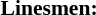<table width=100% style="font-size: 90%">
<tr>
<td><br><br><strong>Linesmen:</strong>
<br> 
<br></td>
</tr>
</table>
